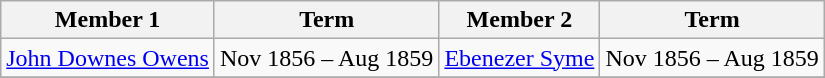<table class="wikitable">
<tr>
<th>Member 1</th>
<th>Term</th>
<th>Member 2</th>
<th>Term</th>
</tr>
<tr>
<td><a href='#'>John Downes Owens</a></td>
<td>Nov 1856 – Aug 1859</td>
<td><a href='#'>Ebenezer Syme</a></td>
<td>Nov 1856 – Aug 1859</td>
</tr>
<tr>
</tr>
</table>
